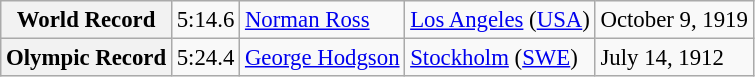<table class="wikitable" style="font-size:95%;">
<tr>
<th>World Record</th>
<td>5:14.6</td>
<td> <a href='#'>Norman Ross</a></td>
<td><a href='#'>Los Angeles</a> (<a href='#'>USA</a>)</td>
<td>October 9, 1919</td>
</tr>
<tr>
<th>Olympic Record</th>
<td>5:24.4</td>
<td> <a href='#'>George Hodgson</a></td>
<td><a href='#'>Stockholm</a> (<a href='#'>SWE</a>)</td>
<td>July 14, 1912</td>
</tr>
</table>
